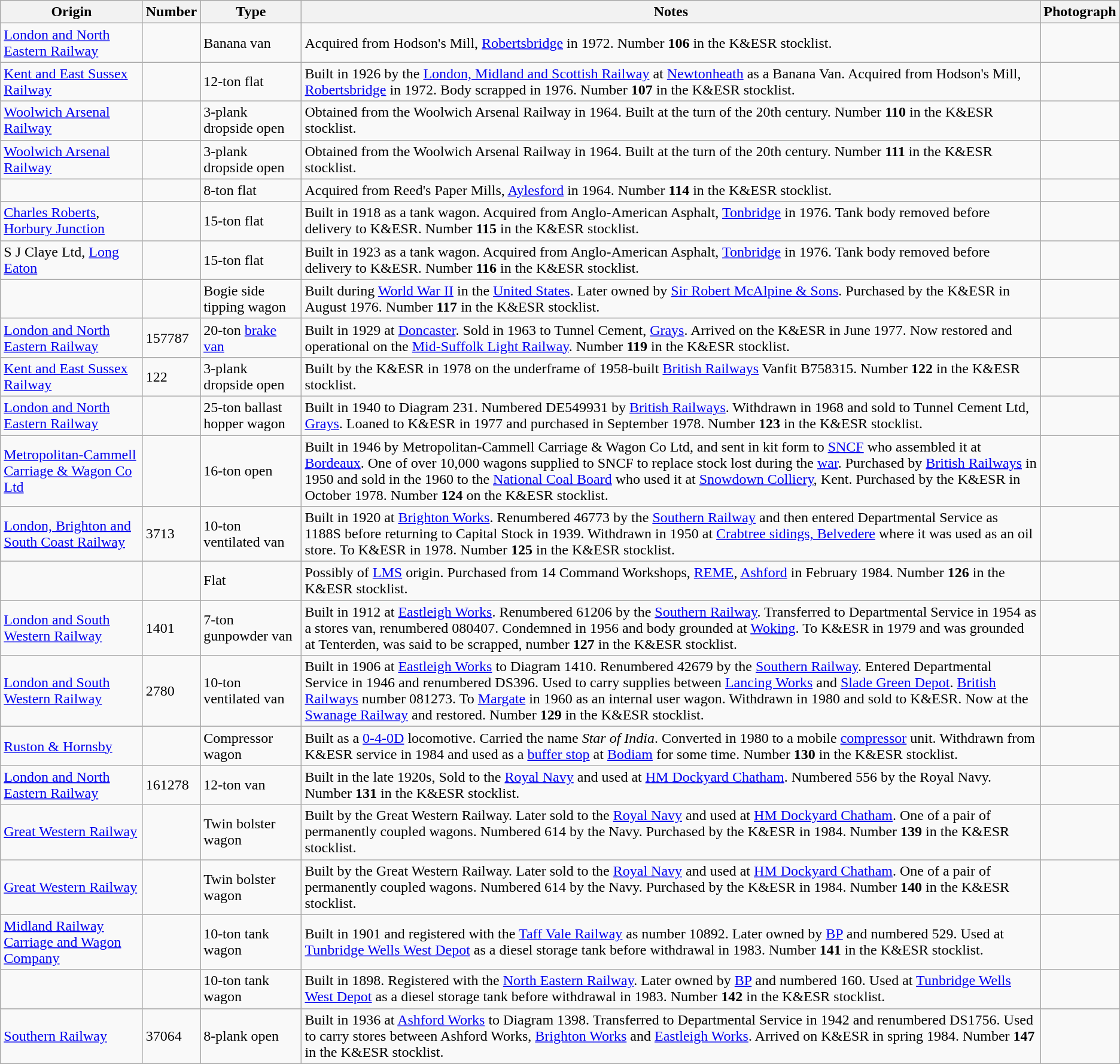<table class="wikitable">
<tr>
<th>Origin</th>
<th>Number</th>
<th>Type</th>
<th>Notes</th>
<th>Photograph</th>
</tr>
<tr>
<td><a href='#'>London and North Eastern Railway</a></td>
<td></td>
<td>Banana van</td>
<td>Acquired from Hodson's Mill, <a href='#'>Robertsbridge</a> in 1972. Number <strong>106</strong> in the K&ESR stocklist.</td>
<td></td>
</tr>
<tr>
<td><a href='#'>Kent and East Sussex Railway</a></td>
<td></td>
<td>12-ton flat</td>
<td>Built in 1926 by the <a href='#'>London, Midland and Scottish Railway</a> at <a href='#'>Newtonheath</a> as a Banana Van. Acquired from Hodson's Mill, <a href='#'>Robertsbridge</a> in 1972. Body scrapped in 1976. Number <strong>107</strong> in the K&ESR stocklist.</td>
<td></td>
</tr>
<tr>
<td><a href='#'>Woolwich Arsenal Railway</a></td>
<td></td>
<td>3-plank dropside open</td>
<td>Obtained from the Woolwich Arsenal Railway in 1964. Built at the turn of the 20th century. Number <strong>110</strong> in the K&ESR stocklist.</td>
<td></td>
</tr>
<tr>
<td><a href='#'>Woolwich Arsenal Railway</a></td>
<td></td>
<td>3-plank dropside open</td>
<td>Obtained from the Woolwich Arsenal Railway in 1964. Built at the turn of the 20th century. Number <strong>111</strong> in the K&ESR stocklist.</td>
<td></td>
</tr>
<tr>
<td></td>
<td></td>
<td>8-ton flat</td>
<td>Acquired from Reed's Paper Mills, <a href='#'>Aylesford</a> in 1964. Number <strong>114</strong> in the K&ESR stocklist.</td>
<td></td>
</tr>
<tr>
<td><a href='#'>Charles Roberts</a>, <a href='#'>Horbury Junction</a></td>
<td></td>
<td>15-ton flat</td>
<td>Built in 1918 as a tank wagon. Acquired from Anglo-American Asphalt, <a href='#'>Tonbridge</a> in 1976. Tank body removed before delivery to K&ESR. Number <strong>115</strong> in the K&ESR stocklist.</td>
<td></td>
</tr>
<tr>
<td>S J Claye Ltd, <a href='#'>Long Eaton</a></td>
<td></td>
<td>15-ton flat</td>
<td>Built in 1923 as a tank wagon. Acquired from Anglo-American Asphalt, <a href='#'>Tonbridge</a> in 1976. Tank body removed before delivery to K&ESR. Number <strong>116</strong> in the K&ESR stocklist.</td>
<td></td>
</tr>
<tr>
<td></td>
<td></td>
<td>Bogie side tipping wagon</td>
<td>Built during <a href='#'>World War II</a> in the <a href='#'>United States</a>. Later owned by <a href='#'>Sir Robert McAlpine & Sons</a>. Purchased by the K&ESR in August 1976. Number <strong>117</strong> in the K&ESR stocklist.</td>
<td></td>
</tr>
<tr>
<td><a href='#'>London and North Eastern Railway</a></td>
<td>157787</td>
<td>20-ton <a href='#'>brake van</a></td>
<td>Built in 1929 at <a href='#'>Doncaster</a>. Sold in 1963 to Tunnel Cement, <a href='#'>Grays</a>. Arrived on the K&ESR in June 1977. Now restored and operational on the <a href='#'>Mid-Suffolk Light Railway</a>. Number <strong>119</strong> in the K&ESR stocklist.</td>
<td></td>
</tr>
<tr>
<td><a href='#'>Kent and East Sussex Railway</a></td>
<td>122</td>
<td>3-plank dropside open</td>
<td>Built by the K&ESR in 1978 on the underframe of 1958-built <a href='#'>British Railways</a> Vanfit B758315. Number <strong>122</strong> in the K&ESR stocklist.</td>
<td></td>
</tr>
<tr>
<td><a href='#'>London and North Eastern Railway</a></td>
<td></td>
<td>25-ton ballast hopper wagon</td>
<td>Built in 1940 to Diagram 231. Numbered DE549931 by <a href='#'>British Railways</a>. Withdrawn in 1968 and sold to Tunnel Cement Ltd, <a href='#'>Grays</a>. Loaned to K&ESR in 1977 and purchased in September 1978. Number <strong>123</strong> in the K&ESR stocklist.</td>
<td></td>
</tr>
<tr>
<td><a href='#'>Metropolitan-Cammell Carriage & Wagon Co Ltd</a></td>
<td></td>
<td>16-ton open</td>
<td>Built in 1946 by Metropolitan-Cammell Carriage & Wagon Co Ltd, and sent in kit form to <a href='#'>SNCF</a> who assembled it at <a href='#'>Bordeaux</a>. One of over 10,000 wagons supplied to SNCF to replace stock lost during the <a href='#'>war</a>. Purchased by <a href='#'>British Railways</a> in 1950 and sold in the 1960 to the <a href='#'>National Coal Board</a> who used it at <a href='#'>Snowdown Colliery</a>, Kent. Purchased by the K&ESR in October 1978. Number <strong>124</strong> on the K&ESR stocklist.</td>
<td></td>
</tr>
<tr>
<td><a href='#'>London, Brighton and South Coast Railway</a></td>
<td>3713</td>
<td>10-ton ventilated van</td>
<td>Built in 1920 at <a href='#'>Brighton Works</a>. Renumbered 46773 by the <a href='#'>Southern Railway</a> and then entered Departmental Service as 1188S before returning to Capital Stock in 1939. Withdrawn in 1950 at <a href='#'>Crabtree sidings, Belvedere</a> where it was used as an oil store. To K&ESR in 1978. Number <strong>125</strong> in the K&ESR stocklist.</td>
<td></td>
</tr>
<tr>
<td></td>
<td></td>
<td>Flat</td>
<td>Possibly of <a href='#'>LMS</a> origin. Purchased from 14 Command Workshops, <a href='#'>REME</a>, <a href='#'>Ashford</a> in February 1984. Number <strong>126</strong> in the K&ESR stocklist.</td>
<td></td>
</tr>
<tr>
<td><a href='#'>London and South Western Railway</a></td>
<td>1401</td>
<td>7-ton gunpowder van</td>
<td>Built in 1912 at <a href='#'>Eastleigh Works</a>. Renumbered 61206 by the <a href='#'>Southern Railway</a>. Transferred to Departmental Service in 1954 as a stores van, renumbered 080407. Condemned in 1956 and body grounded at <a href='#'>Woking</a>. To K&ESR in 1979 and was grounded at Tenterden, was said to be scrapped, number <strong>127</strong> in the K&ESR stocklist. </td>
<td></td>
</tr>
<tr>
<td><a href='#'>London and South Western Railway</a></td>
<td>2780</td>
<td>10-ton ventilated van</td>
<td>Built in 1906 at <a href='#'>Eastleigh Works</a> to Diagram 1410. Renumbered 42679 by the <a href='#'>Southern Railway</a>. Entered Departmental Service in 1946 and renumbered DS396. Used to carry supplies between <a href='#'>Lancing Works</a> and <a href='#'>Slade Green Depot</a>. <a href='#'>British Railways</a> number 081273. To <a href='#'>Margate</a> in 1960 as an internal user wagon. Withdrawn in 1980 and sold to K&ESR. Now at the <a href='#'>Swanage Railway</a> and restored. Number <strong>129</strong> in the K&ESR stocklist.</td>
<td></td>
</tr>
<tr>
<td><a href='#'>Ruston & Hornsby</a></td>
<td></td>
<td>Compressor wagon</td>
<td>Built as a  <a href='#'>0-4-0D</a> locomotive. Carried the name <em>Star of India</em>. Converted in 1980 to a mobile <a href='#'>compressor</a> unit. Withdrawn from K&ESR service in 1984 and used as a <a href='#'>buffer stop</a> at <a href='#'>Bodiam</a> for some time. Number <strong>130</strong> in the K&ESR stocklist.</td>
<td></td>
</tr>
<tr>
<td><a href='#'>London and North Eastern Railway</a></td>
<td>161278</td>
<td>12-ton van</td>
<td>Built in the late 1920s, Sold to the <a href='#'>Royal Navy</a> and used at <a href='#'>HM Dockyard Chatham</a>. Numbered 556 by the Royal Navy. Number <strong>131</strong> in the K&ESR stocklist.</td>
<td></td>
</tr>
<tr>
<td><a href='#'>Great Western Railway</a></td>
<td></td>
<td>Twin bolster wagon</td>
<td>Built by the Great Western Railway. Later sold to the <a href='#'>Royal Navy</a> and used at <a href='#'>HM Dockyard Chatham</a>. One of a pair of permanently coupled wagons. Numbered 614 by the Navy. Purchased by the K&ESR in 1984. Number <strong>139</strong> in the K&ESR stocklist.</td>
<td></td>
</tr>
<tr>
<td><a href='#'>Great Western Railway</a></td>
<td></td>
<td>Twin bolster wagon</td>
<td>Built by the Great Western Railway. Later sold to the <a href='#'>Royal Navy</a> and used at <a href='#'>HM Dockyard Chatham</a>. One of a pair of permanently coupled wagons. Numbered 614 by the Navy. Purchased by the K&ESR in 1984. Number <strong>140</strong> in the K&ESR stocklist.</td>
<td></td>
</tr>
<tr>
<td><a href='#'>Midland Railway Carriage and Wagon Company</a></td>
<td></td>
<td>10-ton tank wagon</td>
<td>Built in 1901 and registered with the <a href='#'>Taff Vale Railway</a> as number 10892. Later owned by <a href='#'>BP</a> and numbered 529. Used at <a href='#'>Tunbridge Wells West Depot</a> as a diesel storage tank before withdrawal in 1983. Number <strong>141</strong> in the K&ESR stocklist.</td>
<td></td>
</tr>
<tr>
<td></td>
<td></td>
<td>10-ton tank wagon</td>
<td>Built in 1898. Registered with the <a href='#'>North Eastern Railway</a>. Later owned by <a href='#'>BP</a> and numbered 160. Used at <a href='#'>Tunbridge Wells West Depot</a> as a diesel storage tank before withdrawal in 1983. Number <strong>142</strong> in the K&ESR stocklist.</td>
<td></td>
</tr>
<tr>
<td><a href='#'>Southern Railway</a></td>
<td>37064</td>
<td>8-plank open</td>
<td>Built in 1936 at <a href='#'>Ashford Works</a> to Diagram 1398. Transferred to Departmental Service in 1942 and renumbered DS1756. Used to carry stores between Ashford Works, <a href='#'>Brighton Works</a> and <a href='#'>Eastleigh Works</a>. Arrived on K&ESR in spring 1984. Number <strong>147</strong> in the K&ESR stocklist.</td>
<td></td>
</tr>
</table>
